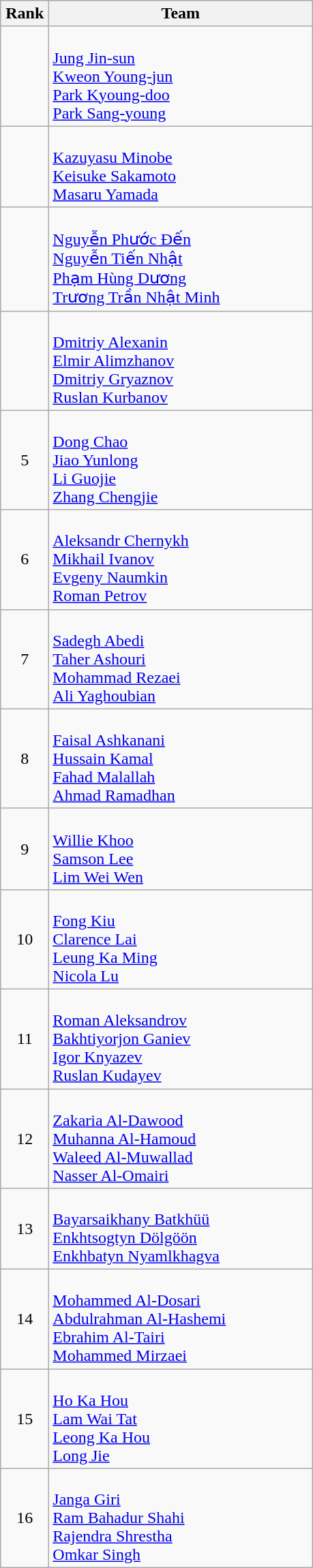<table class="wikitable" style="text-align: center;">
<tr>
<th width=40>Rank</th>
<th width=250>Team</th>
</tr>
<tr>
<td></td>
<td align=left><br><a href='#'>Jung Jin-sun</a><br><a href='#'>Kweon Young-jun</a><br><a href='#'>Park Kyoung-doo</a><br><a href='#'>Park Sang-young</a></td>
</tr>
<tr>
<td></td>
<td align=left><br><a href='#'>Kazuyasu Minobe</a><br><a href='#'>Keisuke Sakamoto</a><br><a href='#'>Masaru Yamada</a></td>
</tr>
<tr>
<td></td>
<td align=left><br><a href='#'>Nguyễn Phước Đến</a><br><a href='#'>Nguyễn Tiến Nhật</a><br><a href='#'>Phạm Hùng Dương</a><br><a href='#'>Trương Trần Nhật Minh</a></td>
</tr>
<tr>
<td></td>
<td align=left><br><a href='#'>Dmitriy Alexanin</a><br><a href='#'>Elmir Alimzhanov</a><br><a href='#'>Dmitriy Gryaznov</a><br><a href='#'>Ruslan Kurbanov</a></td>
</tr>
<tr>
<td>5</td>
<td align=left><br><a href='#'>Dong Chao</a><br><a href='#'>Jiao Yunlong</a><br><a href='#'>Li Guojie</a><br><a href='#'>Zhang Chengjie</a></td>
</tr>
<tr>
<td>6</td>
<td align=left><br><a href='#'>Aleksandr Chernykh</a><br><a href='#'>Mikhail Ivanov</a><br><a href='#'>Evgeny Naumkin</a><br><a href='#'>Roman Petrov</a></td>
</tr>
<tr>
<td>7</td>
<td align=left><br><a href='#'>Sadegh Abedi</a><br><a href='#'>Taher Ashouri</a><br><a href='#'>Mohammad Rezaei</a><br><a href='#'>Ali Yaghoubian</a></td>
</tr>
<tr>
<td>8</td>
<td align=left><br><a href='#'>Faisal Ashkanani</a><br><a href='#'>Hussain Kamal</a><br><a href='#'>Fahad Malallah</a><br><a href='#'>Ahmad Ramadhan</a></td>
</tr>
<tr>
<td>9</td>
<td align=left><br><a href='#'>Willie Khoo</a><br><a href='#'>Samson Lee</a><br><a href='#'>Lim Wei Wen</a></td>
</tr>
<tr>
<td>10</td>
<td align=left><br><a href='#'>Fong Kiu</a><br><a href='#'>Clarence Lai</a><br><a href='#'>Leung Ka Ming</a><br><a href='#'>Nicola Lu</a></td>
</tr>
<tr>
<td>11</td>
<td align=left><br><a href='#'>Roman Aleksandrov</a><br><a href='#'>Bakhtiyorjon Ganiev</a><br><a href='#'>Igor Knyazev</a><br><a href='#'>Ruslan Kudayev</a></td>
</tr>
<tr>
<td>12</td>
<td align=left><br><a href='#'>Zakaria Al-Dawood</a><br><a href='#'>Muhanna Al-Hamoud</a><br><a href='#'>Waleed Al-Muwallad</a><br><a href='#'>Nasser Al-Omairi</a></td>
</tr>
<tr>
<td>13</td>
<td align=left><br><a href='#'>Bayarsaikhany Batkhüü</a><br><a href='#'>Enkhtsogtyn Dölgöön</a><br><a href='#'>Enkhbatyn Nyamlkhagva</a></td>
</tr>
<tr>
<td>14</td>
<td align=left><br><a href='#'>Mohammed Al-Dosari</a><br><a href='#'>Abdulrahman Al-Hashemi</a><br><a href='#'>Ebrahim Al-Tairi</a><br><a href='#'>Mohammed Mirzaei</a></td>
</tr>
<tr>
<td>15</td>
<td align=left><br><a href='#'>Ho Ka Hou</a><br><a href='#'>Lam Wai Tat</a><br><a href='#'>Leong Ka Hou</a><br><a href='#'>Long Jie</a></td>
</tr>
<tr>
<td>16</td>
<td align=left><br><a href='#'>Janga Giri</a><br><a href='#'>Ram Bahadur Shahi</a><br><a href='#'>Rajendra Shrestha</a><br><a href='#'>Omkar Singh</a></td>
</tr>
</table>
